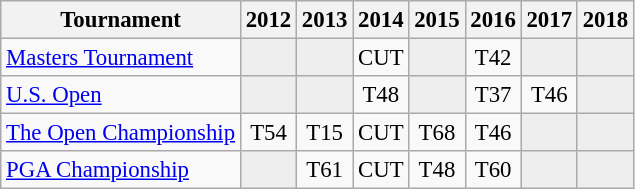<table class="wikitable" style="font-size:95%;text-align:center;">
<tr>
<th>Tournament</th>
<th>2012</th>
<th>2013</th>
<th>2014</th>
<th>2015</th>
<th>2016</th>
<th>2017</th>
<th>2018</th>
</tr>
<tr>
<td align=left><a href='#'>Masters Tournament</a></td>
<td style="background:#eeeeee;"></td>
<td style="background:#eeeeee;"></td>
<td>CUT</td>
<td style="background:#eeeeee;"></td>
<td>T42</td>
<td style="background:#eeeeee;"></td>
<td style="background:#eeeeee;"></td>
</tr>
<tr>
<td align=left><a href='#'>U.S. Open</a></td>
<td style="background:#eeeeee;"></td>
<td style="background:#eeeeee;"></td>
<td>T48</td>
<td style="background:#eeeeee;"></td>
<td>T37</td>
<td>T46</td>
<td style="background:#eeeeee;"></td>
</tr>
<tr>
<td align=left><a href='#'>The Open Championship</a></td>
<td>T54</td>
<td>T15</td>
<td>CUT</td>
<td>T68</td>
<td>T46</td>
<td style="background:#eeeeee;"></td>
<td style="background:#eeeeee;"></td>
</tr>
<tr>
<td align=left><a href='#'>PGA Championship</a></td>
<td style="background:#eeeeee;"></td>
<td>T61</td>
<td>CUT</td>
<td>T48</td>
<td>T60</td>
<td style="background:#eeeeee;"></td>
<td style="background:#eeeeee;"></td>
</tr>
</table>
